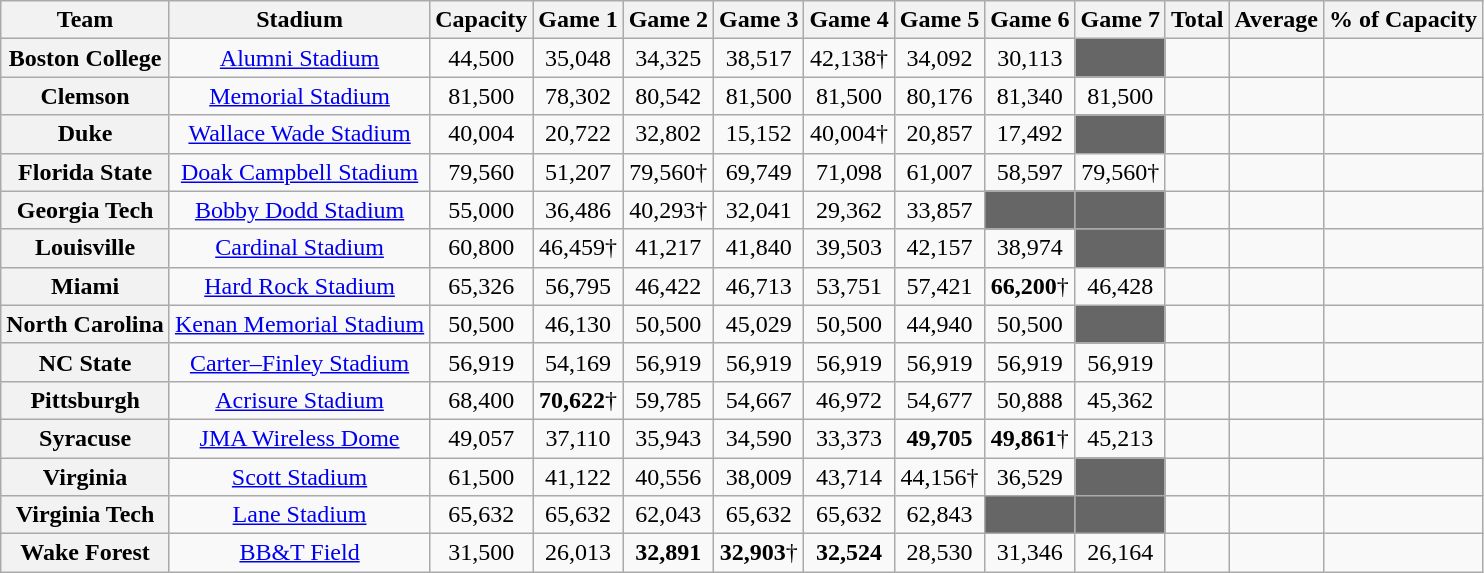<table class="wikitable sortable" style="text-align:center;">
<tr>
<th>Team</th>
<th>Stadium</th>
<th>Capacity</th>
<th>Game 1</th>
<th>Game 2</th>
<th>Game 3</th>
<th>Game 4</th>
<th>Game 5</th>
<th>Game 6</th>
<th>Game 7</th>
<th>Total</th>
<th>Average</th>
<th>% of Capacity</th>
</tr>
<tr>
<th style=>Boston College</th>
<td><a href='#'>Alumni Stadium</a></td>
<td>44,500</td>
<td>35,048</td>
<td>34,325</td>
<td>38,517</td>
<td>42,138†</td>
<td>34,092</td>
<td>30,113</td>
<td style="background:#666666;"></td>
<td></td>
<td></td>
<td></td>
</tr>
<tr>
<th style=>Clemson</th>
<td><a href='#'>Memorial Stadium</a></td>
<td>81,500</td>
<td>78,302</td>
<td>80,542</td>
<td>81,500</td>
<td>81,500</td>
<td>80,176</td>
<td>81,340</td>
<td>81,500</td>
<td></td>
<td></td>
<td></td>
</tr>
<tr>
<th style=>Duke</th>
<td><a href='#'>Wallace Wade Stadium</a></td>
<td>40,004</td>
<td>20,722</td>
<td>32,802</td>
<td>15,152</td>
<td>40,004†</td>
<td>20,857</td>
<td>17,492</td>
<td style="background:#666666;"></td>
<td></td>
<td></td>
<td></td>
</tr>
<tr>
<th style=>Florida State</th>
<td><a href='#'>Doak Campbell Stadium</a></td>
<td>79,560</td>
<td>51,207</td>
<td>79,560†</td>
<td>69,749</td>
<td>71,098</td>
<td>61,007</td>
<td>58,597</td>
<td>79,560†</td>
<td></td>
<td></td>
<td></td>
</tr>
<tr>
<th style=>Georgia Tech</th>
<td><a href='#'>Bobby Dodd Stadium</a></td>
<td>55,000</td>
<td>36,486</td>
<td>40,293†</td>
<td>32,041</td>
<td>29,362</td>
<td>33,857</td>
<td style="background:#666666;"></td>
<td style="background:#666666;"></td>
<td></td>
<td></td>
<td></td>
</tr>
<tr>
<th style=>Louisville</th>
<td><a href='#'>Cardinal Stadium</a></td>
<td>60,800</td>
<td>46,459†</td>
<td>41,217</td>
<td>41,840</td>
<td>39,503</td>
<td>42,157</td>
<td>38,974</td>
<td style="background:#666666;"></td>
<td></td>
<td></td>
<td></td>
</tr>
<tr>
<th style=>Miami</th>
<td><a href='#'>Hard Rock Stadium</a></td>
<td>65,326</td>
<td>56,795</td>
<td>46,422</td>
<td>46,713</td>
<td>53,751</td>
<td>57,421</td>
<td><strong>66,200</strong>†</td>
<td>46,428</td>
<td></td>
<td></td>
<td></td>
</tr>
<tr>
<th style=>North Carolina</th>
<td><a href='#'>Kenan Memorial Stadium</a></td>
<td>50,500</td>
<td>46,130</td>
<td>50,500</td>
<td>45,029</td>
<td>50,500</td>
<td>44,940</td>
<td>50,500</td>
<td style="background:#666666;"></td>
<td></td>
<td></td>
<td></td>
</tr>
<tr>
<th style=>NC State</th>
<td><a href='#'>Carter–Finley Stadium</a></td>
<td>56,919</td>
<td>54,169</td>
<td>56,919</td>
<td>56,919</td>
<td>56,919</td>
<td>56,919</td>
<td>56,919</td>
<td>56,919</td>
<td></td>
<td></td>
<td></td>
</tr>
<tr>
<th style=>Pittsburgh</th>
<td><a href='#'>Acrisure Stadium</a></td>
<td>68,400</td>
<td><strong>70,622</strong>†</td>
<td>59,785</td>
<td>54,667</td>
<td>46,972</td>
<td>54,677</td>
<td>50,888</td>
<td>45,362</td>
<td></td>
<td></td>
<td></td>
</tr>
<tr>
<th style=>Syracuse</th>
<td><a href='#'>JMA Wireless Dome</a></td>
<td>49,057</td>
<td>37,110</td>
<td>35,943</td>
<td>34,590</td>
<td>33,373</td>
<td><strong>49,705</strong></td>
<td><strong>49,861</strong>†</td>
<td>45,213</td>
<td></td>
<td></td>
<td></td>
</tr>
<tr>
<th style=>Virginia</th>
<td><a href='#'>Scott Stadium</a></td>
<td>61,500</td>
<td>41,122</td>
<td>40,556</td>
<td>38,009</td>
<td>43,714</td>
<td>44,156†</td>
<td>36,529</td>
<td style="background:#666666;"></td>
<td></td>
<td></td>
<td></td>
</tr>
<tr>
<th style=>Virginia Tech</th>
<td><a href='#'>Lane Stadium</a></td>
<td>65,632</td>
<td>65,632</td>
<td>62,043</td>
<td>65,632</td>
<td>65,632</td>
<td>62,843</td>
<td style="background:#666666;"></td>
<td style="background:#666666;"></td>
<td></td>
<td></td>
<td></td>
</tr>
<tr>
<th style=>Wake Forest</th>
<td><a href='#'>BB&T Field</a></td>
<td>31,500</td>
<td>26,013</td>
<td><strong>32,891</strong></td>
<td><strong>32,903</strong>†</td>
<td><strong>32,524</strong></td>
<td>28,530</td>
<td>31,346</td>
<td>26,164</td>
<td></td>
<td></td>
<td></td>
</tr>
</table>
